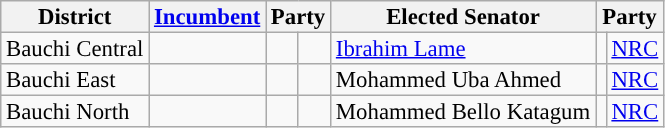<table class="sortable wikitable" style="font-size:95%;line-height:14px;">
<tr>
<th class="unsortable">District</th>
<th class="unsortable"><a href='#'>Incumbent</a></th>
<th colspan="2">Party</th>
<th class="unsortable">Elected Senator</th>
<th colspan="2">Party</th>
</tr>
<tr>
<td>Bauchi Central</td>
<td></td>
<td></td>
<td></td>
<td><a href='#'>Ibrahim Lame</a></td>
<td style="background:"></td>
<td><a href='#'>NRC</a></td>
</tr>
<tr>
<td>Bauchi East</td>
<td></td>
<td></td>
<td></td>
<td>Mohammed Uba Ahmed</td>
<td style="background:"></td>
<td><a href='#'>NRC</a></td>
</tr>
<tr>
<td>Bauchi North</td>
<td></td>
<td></td>
<td></td>
<td>Mohammed Bello Katagum</td>
<td style="background:"></td>
<td><a href='#'>NRC</a></td>
</tr>
</table>
